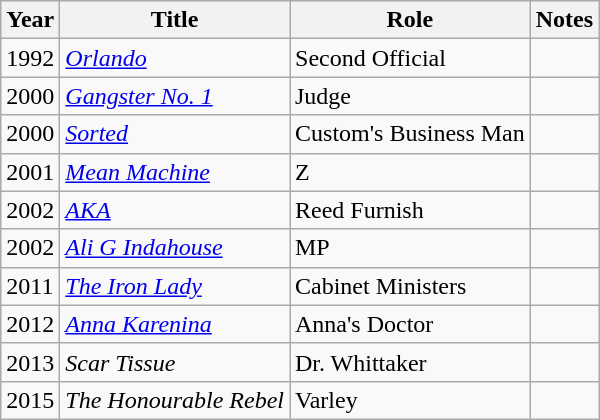<table class="wikitable sortable">
<tr>
<th>Year</th>
<th>Title</th>
<th>Role</th>
<th>Notes</th>
</tr>
<tr>
<td>1992</td>
<td><a href='#'><em>Orlando</em></a></td>
<td>Second Official</td>
<td></td>
</tr>
<tr>
<td>2000</td>
<td><em><a href='#'>Gangster No. 1</a></em></td>
<td>Judge</td>
<td></td>
</tr>
<tr>
<td>2000</td>
<td><a href='#'><em>Sorted</em></a></td>
<td>Custom's Business Man</td>
<td></td>
</tr>
<tr>
<td>2001</td>
<td><a href='#'><em>Mean Machine</em></a></td>
<td>Z</td>
<td></td>
</tr>
<tr>
<td>2002</td>
<td><a href='#'><em>AKA</em></a></td>
<td>Reed Furnish</td>
<td></td>
</tr>
<tr>
<td>2002</td>
<td><em><a href='#'>Ali G Indahouse</a></em></td>
<td>MP</td>
<td></td>
</tr>
<tr>
<td>2011</td>
<td><a href='#'><em>The Iron Lady</em></a></td>
<td>Cabinet Ministers</td>
<td></td>
</tr>
<tr>
<td>2012</td>
<td><a href='#'><em>Anna Karenina</em></a></td>
<td>Anna's Doctor</td>
<td></td>
</tr>
<tr>
<td>2013</td>
<td><em>Scar Tissue</em></td>
<td>Dr. Whittaker</td>
<td></td>
</tr>
<tr>
<td>2015</td>
<td><em>The Honourable Rebel</em></td>
<td>Varley</td>
<td></td>
</tr>
</table>
